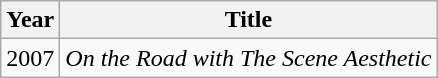<table class="wikitable">
<tr>
<th>Year</th>
<th>Title</th>
</tr>
<tr>
<td>2007</td>
<td><em>On the Road with The Scene Aesthetic</em></td>
</tr>
</table>
